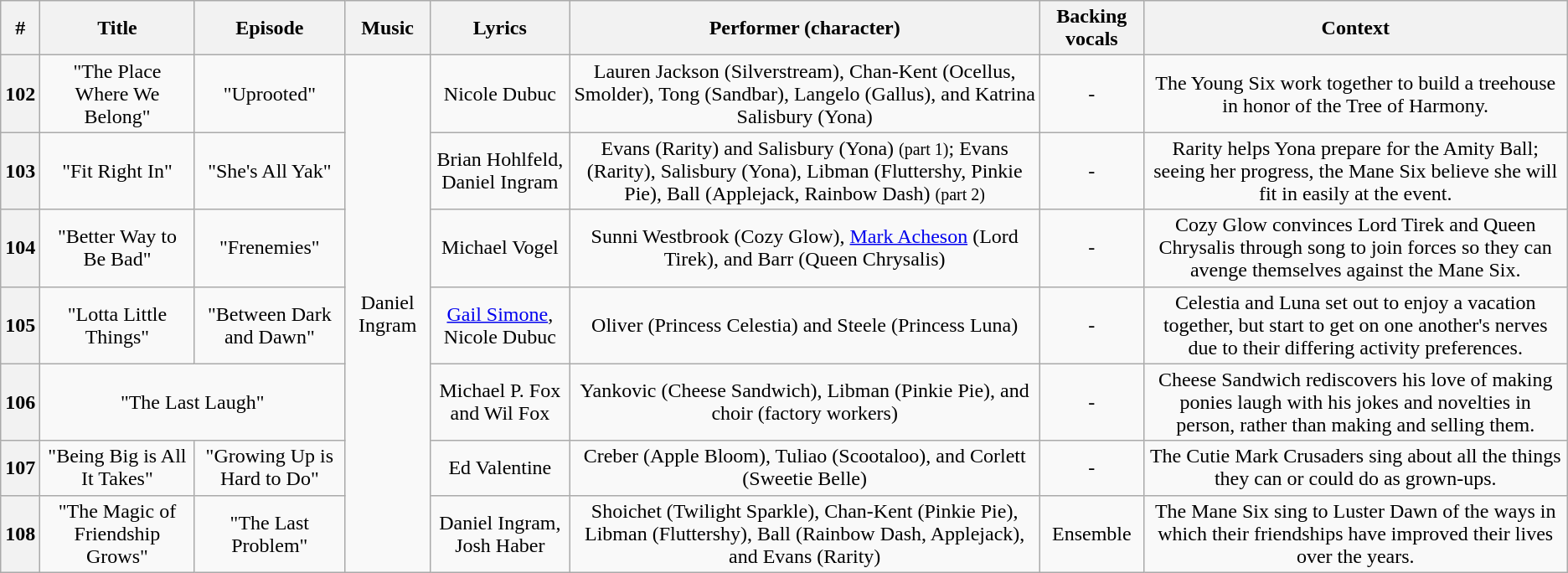<table class="wikitable sortable" style="text-align: center">
<tr>
<th>#</th>
<th><strong>Title</strong></th>
<th><strong>Episode</strong></th>
<th>Music</th>
<th>Lyrics</th>
<th><strong>Performer (character)</strong></th>
<th><strong>Backing vocals</strong></th>
<th>Context</th>
</tr>
<tr>
<th>102</th>
<td>"The Place Where We Belong"</td>
<td>"Uprooted"</td>
<td rowspan=7>Daniel Ingram</td>
<td>Nicole Dubuc</td>
<td>Lauren Jackson (Silverstream), Chan-Kent (Ocellus, Smolder), Tong (Sandbar), Langelo (Gallus), and Katrina Salisbury (Yona)</td>
<td>-</td>
<td>The Young Six work together to build a treehouse in honor of the Tree of Harmony.</td>
</tr>
<tr>
<th>103</th>
<td>"Fit Right In"</td>
<td>"She's All Yak"</td>
<td>Brian Hohlfeld, Daniel Ingram</td>
<td>Evans (Rarity) and Salisbury (Yona) <small>(part 1)</small>; Evans (Rarity), Salisbury (Yona), Libman (Fluttershy, Pinkie Pie), Ball (Applejack, Rainbow Dash) <small>(part 2)</small></td>
<td>-</td>
<td>Rarity helps Yona prepare for the Amity Ball; seeing her progress, the Mane Six believe she will fit in easily at the event.</td>
</tr>
<tr>
<th>104</th>
<td>"Better Way to Be Bad"</td>
<td>"Frenemies"</td>
<td>Michael Vogel</td>
<td>Sunni Westbrook (Cozy Glow), <a href='#'>Mark Acheson</a> (Lord Tirek), and Barr (Queen Chrysalis)</td>
<td>-</td>
<td>Cozy Glow convinces Lord Tirek and Queen Chrysalis through song to join forces so they can avenge themselves against the Mane Six.</td>
</tr>
<tr>
<th>105</th>
<td>"Lotta Little Things"</td>
<td>"Between Dark and Dawn"</td>
<td><a href='#'>Gail Simone</a>, Nicole Dubuc</td>
<td>Oliver (Princess Celestia) and Steele (Princess Luna)</td>
<td>-</td>
<td>Celestia and Luna set out to enjoy a vacation together, but start to get on one another's nerves due to their differing activity preferences.</td>
</tr>
<tr>
<th>106</th>
<td colspan=2>"The Last Laugh"</td>
<td>Michael P. Fox and Wil Fox</td>
<td>Yankovic (Cheese Sandwich), Libman (Pinkie Pie), and choir (factory workers)</td>
<td>-</td>
<td>Cheese Sandwich rediscovers his love of making ponies laugh with his jokes and novelties in person, rather than making and selling them.</td>
</tr>
<tr>
<th>107</th>
<td>"Being Big is All It Takes"</td>
<td>"Growing Up is Hard to Do"</td>
<td>Ed Valentine</td>
<td>Creber (Apple Bloom), Tuliao (Scootaloo), and Corlett (Sweetie Belle)</td>
<td>-</td>
<td>The Cutie Mark Crusaders sing about all the things they can or could do as grown-ups.</td>
</tr>
<tr>
<th>108</th>
<td>"The Magic of Friendship Grows"</td>
<td>"The Last Problem"</td>
<td>Daniel Ingram, Josh Haber</td>
<td>Shoichet (Twilight Sparkle), Chan-Kent (Pinkie Pie), Libman (Fluttershy), Ball (Rainbow Dash, Applejack), and Evans (Rarity)</td>
<td>Ensemble</td>
<td>The Mane Six sing to Luster Dawn of the ways in which their friendships have improved their lives over the years.</td>
</tr>
</table>
